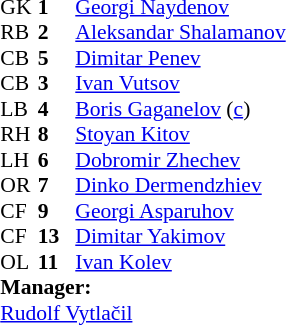<table style="font-size: 90%" cellspacing="0" cellpadding="0" align=center>
<tr>
<th width="25"></th>
<th width="25"></th>
</tr>
<tr>
<td>GK</td>
<td><strong>1</strong></td>
<td><a href='#'>Georgi Naydenov</a></td>
</tr>
<tr>
<td>RB</td>
<td><strong>2</strong></td>
<td><a href='#'>Aleksandar Shalamanov</a></td>
</tr>
<tr>
<td>CB</td>
<td><strong>5</strong></td>
<td><a href='#'>Dimitar Penev</a></td>
</tr>
<tr>
<td>CB</td>
<td><strong>3</strong></td>
<td><a href='#'>Ivan Vutsov</a></td>
</tr>
<tr>
<td>LB</td>
<td><strong>4</strong></td>
<td><a href='#'>Boris Gaganelov</a> (<a href='#'>c</a>)</td>
</tr>
<tr>
<td>RH</td>
<td><strong>8</strong></td>
<td><a href='#'>Stoyan Kitov</a></td>
</tr>
<tr>
<td>LH</td>
<td><strong>6</strong></td>
<td><a href='#'>Dobromir Zhechev</a></td>
<td></td>
</tr>
<tr>
<td>OR</td>
<td><strong>7</strong></td>
<td><a href='#'>Dinko Dermendzhiev</a></td>
</tr>
<tr>
<td>CF</td>
<td><strong>9</strong></td>
<td><a href='#'>Georgi Asparuhov</a></td>
</tr>
<tr>
<td>CF</td>
<td><strong>13</strong></td>
<td><a href='#'>Dimitar Yakimov</a></td>
</tr>
<tr>
<td>OL</td>
<td><strong>11</strong></td>
<td><a href='#'>Ivan Kolev</a></td>
<td></td>
</tr>
<tr>
<td colspan="3"><strong>Manager:</strong></td>
</tr>
<tr>
<td colspan="3"> <a href='#'>Rudolf Vytlačil</a></td>
</tr>
</table>
